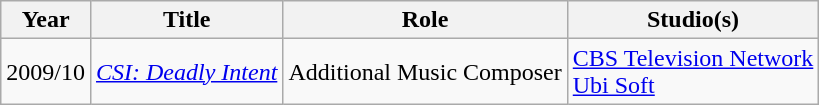<table class="wikitable">
<tr>
<th>Year</th>
<th>Title</th>
<th>Role</th>
<th>Studio(s)</th>
</tr>
<tr>
<td>2009/10</td>
<td><em><a href='#'>CSI: Deadly Intent</a></em></td>
<td>Additional Music Composer</td>
<td><a href='#'>CBS Television Network</a><br><a href='#'>Ubi Soft</a></td>
</tr>
</table>
